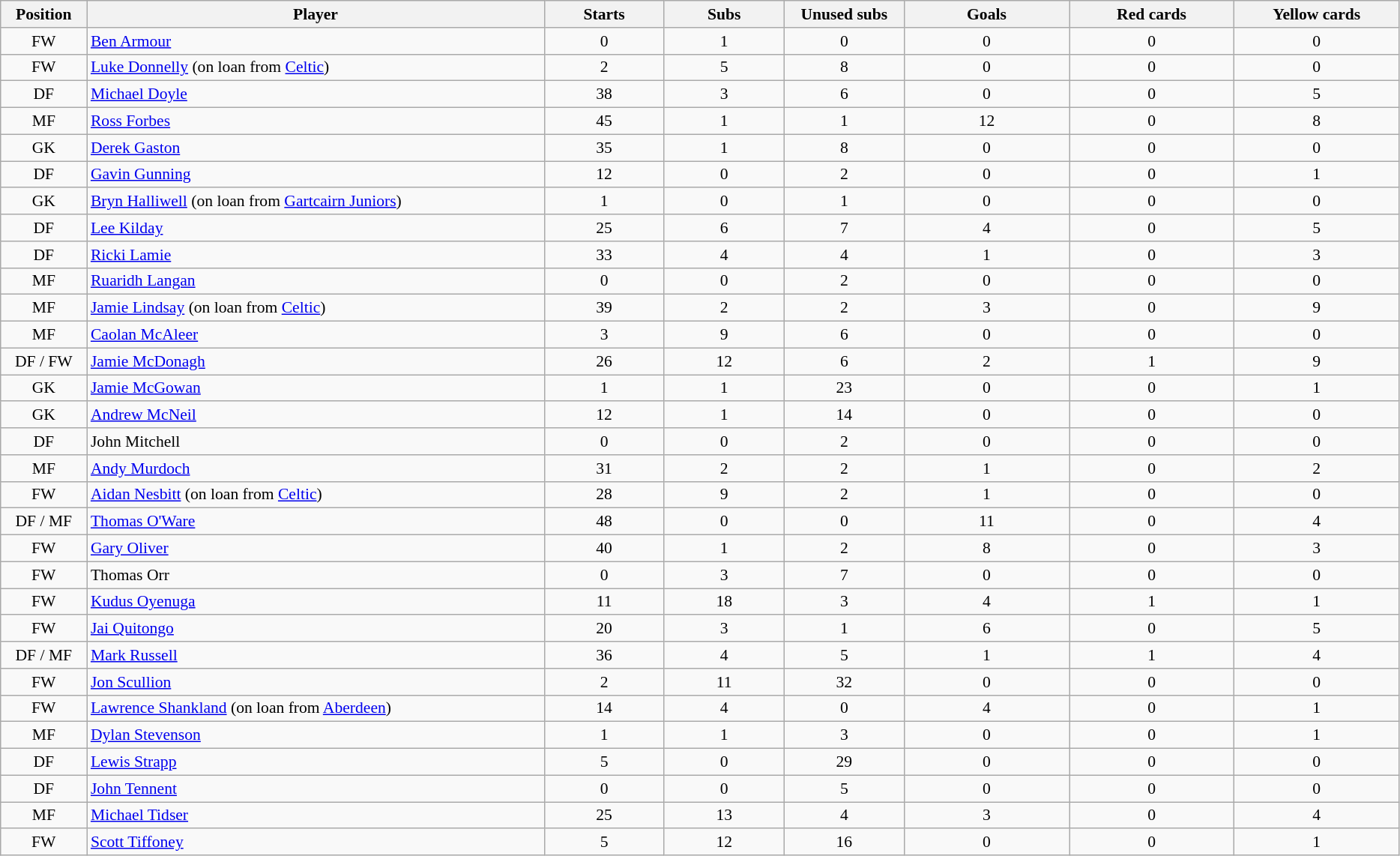<table class="wikitable sortable" style="font-size:90%; text-align:center">
<tr>
<th style="width:70px">Position</th>
<th style="width:400px">Player</th>
<th style="width:100px">Starts</th>
<th style="width:100px">Subs</th>
<th style="width:100px">Unused subs</th>
<th style="width:140px">Goals </th>
<th style="width:140px">Red cards </th>
<th style="width:140px">Yellow cards </th>
</tr>
<tr>
<td>FW</td>
<td style="text-align:left"> <a href='#'>Ben Armour</a></td>
<td>0</td>
<td>1</td>
<td>0</td>
<td>0</td>
<td>0</td>
<td>0</td>
</tr>
<tr>
<td>FW</td>
<td style="text-align:left"> <a href='#'>Luke Donnelly</a> (on loan from <a href='#'>Celtic</a>)</td>
<td>2</td>
<td>5</td>
<td>8</td>
<td>0</td>
<td>0</td>
<td>0</td>
</tr>
<tr>
<td>DF</td>
<td style="text-align:left"> <a href='#'>Michael Doyle</a></td>
<td>38</td>
<td>3</td>
<td>6</td>
<td>0</td>
<td>0</td>
<td>5</td>
</tr>
<tr>
<td>MF</td>
<td style="text-align:left"> <a href='#'>Ross Forbes</a></td>
<td>45</td>
<td>1</td>
<td>1</td>
<td>12</td>
<td>0</td>
<td>8</td>
</tr>
<tr>
<td>GK</td>
<td style="text-align:left"> <a href='#'>Derek Gaston</a></td>
<td>35</td>
<td>1</td>
<td>8</td>
<td>0</td>
<td>0</td>
<td>0</td>
</tr>
<tr>
<td>DF</td>
<td style="text-align:left"> <a href='#'>Gavin Gunning</a></td>
<td>12</td>
<td>0</td>
<td>2</td>
<td>0</td>
<td>0</td>
<td>1</td>
</tr>
<tr>
<td>GK</td>
<td style="text-align:left"> <a href='#'>Bryn Halliwell</a> (on loan from <a href='#'>Gartcairn Juniors</a>)</td>
<td>1</td>
<td>0</td>
<td>1</td>
<td>0</td>
<td>0</td>
<td>0</td>
</tr>
<tr>
<td>DF</td>
<td style="text-align:left"> <a href='#'>Lee Kilday</a></td>
<td>25</td>
<td>6</td>
<td>7</td>
<td>4</td>
<td>0</td>
<td>5</td>
</tr>
<tr>
<td>DF</td>
<td style="text-align:left"> <a href='#'>Ricki Lamie</a></td>
<td>33</td>
<td>4</td>
<td>4</td>
<td>1</td>
<td>0</td>
<td>3</td>
</tr>
<tr>
<td>MF</td>
<td style="text-align:left"> <a href='#'>Ruaridh Langan</a></td>
<td>0</td>
<td>0</td>
<td>2</td>
<td>0</td>
<td>0</td>
<td>0</td>
</tr>
<tr>
<td>MF</td>
<td style="text-align:left"> <a href='#'>Jamie Lindsay</a> (on loan from <a href='#'>Celtic</a>)</td>
<td>39</td>
<td>2</td>
<td>2</td>
<td>3</td>
<td>0</td>
<td>9</td>
</tr>
<tr>
<td>MF</td>
<td style="text-align:left"> <a href='#'>Caolan McAleer</a></td>
<td>3</td>
<td>9</td>
<td>6</td>
<td>0</td>
<td>0</td>
<td>0</td>
</tr>
<tr>
<td>DF / FW</td>
<td style="text-align:left"> <a href='#'>Jamie McDonagh</a></td>
<td>26</td>
<td>12</td>
<td>6</td>
<td>2</td>
<td>1</td>
<td>9</td>
</tr>
<tr>
<td>GK</td>
<td style="text-align:left"> <a href='#'>Jamie McGowan</a></td>
<td>1</td>
<td>1</td>
<td>23</td>
<td>0</td>
<td>0</td>
<td>1</td>
</tr>
<tr>
<td>GK</td>
<td style="text-align:left"> <a href='#'>Andrew McNeil</a></td>
<td>12</td>
<td>1</td>
<td>14</td>
<td>0</td>
<td>0</td>
<td>0</td>
</tr>
<tr>
<td>DF</td>
<td style="text-align:left"> John Mitchell</td>
<td>0</td>
<td>0</td>
<td>2</td>
<td>0</td>
<td>0</td>
<td>0</td>
</tr>
<tr>
<td>MF</td>
<td style="text-align:left"> <a href='#'>Andy Murdoch</a></td>
<td>31</td>
<td>2</td>
<td>2</td>
<td>1</td>
<td>0</td>
<td>2</td>
</tr>
<tr>
<td>FW</td>
<td style="text-align:left"> <a href='#'>Aidan Nesbitt</a> (on loan from <a href='#'>Celtic</a>)</td>
<td>28</td>
<td>9</td>
<td>2</td>
<td>1</td>
<td>0</td>
<td>0</td>
</tr>
<tr>
<td>DF / MF</td>
<td style="text-align:left"> <a href='#'>Thomas O'Ware</a></td>
<td>48</td>
<td>0</td>
<td>0</td>
<td>11</td>
<td>0</td>
<td>4</td>
</tr>
<tr>
<td>FW</td>
<td style="text-align:left"> <a href='#'>Gary Oliver</a></td>
<td>40</td>
<td>1</td>
<td>2</td>
<td>8</td>
<td>0</td>
<td>3</td>
</tr>
<tr>
<td>FW</td>
<td style="text-align:left"> Thomas Orr</td>
<td>0</td>
<td>3</td>
<td>7</td>
<td>0</td>
<td>0</td>
<td>0</td>
</tr>
<tr>
<td>FW</td>
<td style="text-align:left"> <a href='#'>Kudus Oyenuga</a></td>
<td>11</td>
<td>18</td>
<td>3</td>
<td>4</td>
<td>1</td>
<td>1</td>
</tr>
<tr>
<td>FW</td>
<td style="text-align:left"> <a href='#'>Jai Quitongo</a></td>
<td>20</td>
<td>3</td>
<td>1</td>
<td>6</td>
<td>0</td>
<td>5</td>
</tr>
<tr>
<td>DF / MF</td>
<td style="text-align:left"> <a href='#'>Mark Russell</a></td>
<td>36</td>
<td>4</td>
<td>5</td>
<td>1</td>
<td>1</td>
<td>4</td>
</tr>
<tr>
<td>FW</td>
<td style="text-align:left"> <a href='#'>Jon Scullion</a></td>
<td>2</td>
<td>11</td>
<td>32</td>
<td>0</td>
<td>0</td>
<td>0</td>
</tr>
<tr>
<td>FW</td>
<td style="text-align:left"> <a href='#'>Lawrence Shankland</a> (on loan from <a href='#'>Aberdeen</a>)</td>
<td>14</td>
<td>4</td>
<td>0</td>
<td>4</td>
<td>0</td>
<td>1</td>
</tr>
<tr>
<td>MF</td>
<td style="text-align:left"> <a href='#'>Dylan Stevenson</a></td>
<td>1</td>
<td>1</td>
<td>3</td>
<td>0</td>
<td>0</td>
<td>1</td>
</tr>
<tr>
<td>DF</td>
<td style="text-align:left"> <a href='#'>Lewis Strapp</a></td>
<td>5</td>
<td>0</td>
<td>29</td>
<td>0</td>
<td>0</td>
<td>0</td>
</tr>
<tr>
<td>DF</td>
<td style="text-align:left"> <a href='#'>John Tennent</a></td>
<td>0</td>
<td>0</td>
<td>5</td>
<td>0</td>
<td>0</td>
<td>0</td>
</tr>
<tr>
<td>MF</td>
<td style="text-align:left"> <a href='#'>Michael Tidser</a></td>
<td>25</td>
<td>13</td>
<td>4</td>
<td>3</td>
<td>0</td>
<td>4</td>
</tr>
<tr>
<td>FW</td>
<td style="text-align:left"> <a href='#'>Scott Tiffoney</a></td>
<td>5</td>
<td>12</td>
<td>16</td>
<td>0</td>
<td>0</td>
<td>1</td>
</tr>
</table>
